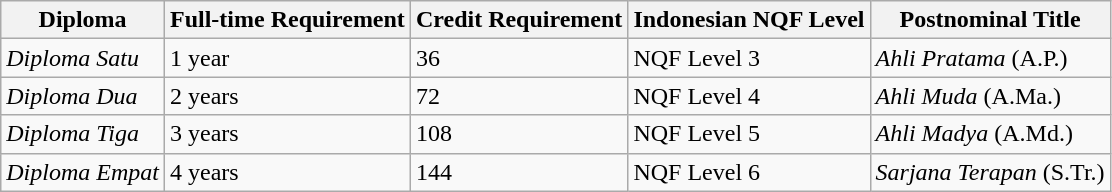<table class="wikitable">
<tr>
<th>Diploma</th>
<th>Full-time Requirement</th>
<th>Credit Requirement</th>
<th>Indonesian NQF Level</th>
<th>Postnominal Title</th>
</tr>
<tr>
<td><em>Diploma Satu</em></td>
<td>1 year</td>
<td>36</td>
<td>NQF Level 3</td>
<td><em>Ahli Pratama</em> (A.P.)</td>
</tr>
<tr>
<td><em>Diploma Dua</em></td>
<td>2 years</td>
<td>72</td>
<td>NQF Level 4</td>
<td><em>Ahli Muda</em> (A.Ma.)</td>
</tr>
<tr>
<td><em>Diploma Tiga</em></td>
<td>3 years</td>
<td>108</td>
<td>NQF Level 5</td>
<td><em>Ahli Madya</em> (A.Md.)</td>
</tr>
<tr>
<td><em>Diploma Empat</em></td>
<td>4 years</td>
<td>144</td>
<td>NQF Level 6</td>
<td><em>Sarjana Terapan</em> (S.Tr.)</td>
</tr>
</table>
